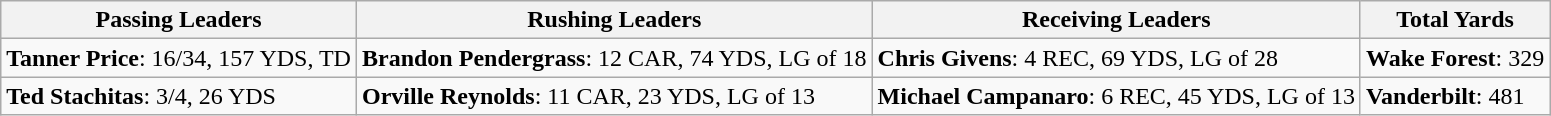<table class="wikitable">
<tr>
<th>Passing Leaders</th>
<th>Rushing Leaders</th>
<th>Receiving Leaders</th>
<th>Total Yards</th>
</tr>
<tr>
<td><strong>Tanner Price</strong>: 16/34, 157 YDS, TD</td>
<td><strong>Brandon Pendergrass</strong>: 12 CAR, 74 YDS, LG of 18</td>
<td><strong>Chris Givens</strong>: 4 REC, 69 YDS, LG of 28</td>
<td><strong>Wake Forest</strong>: 329</td>
</tr>
<tr>
<td><strong>Ted Stachitas</strong>: 3/4, 26 YDS</td>
<td><strong>Orville Reynolds</strong>: 11 CAR, 23 YDS, LG of 13</td>
<td><strong>Michael Campanaro</strong>: 6 REC, 45 YDS, LG of 13</td>
<td><strong>Vanderbilt</strong>: 481</td>
</tr>
</table>
